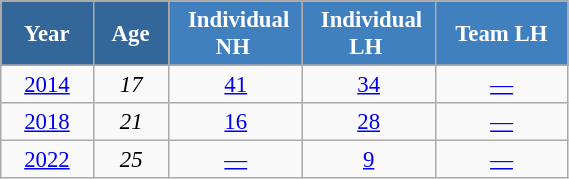<table class="wikitable" style="font-size:95%; text-align:center; border:grey solid 1px; border-collapse:collapse;" width="30%">
<tr>
<th style="background-color:#369; color:white; width:50px;"> Year </th>
<th style="background-color:#369; color:white; width:40px;"> Age </th>
<th style="background-color:#4180be; color:white; width:75px;"> Individual NH </th>
<th style="background-color:#4180be; color:white; width:75px;"> Individual LH </th>
<th style="background-color:#4180be; color:white; width:75px;"> Team LH </th>
</tr>
<tr style="background-color:#8CB2D8; color:white;">
</tr>
<tr style="background-color:#8CB2D8; color:white;">
</tr>
<tr align=center>
<td><a href='#'>2014</a></td>
<td><em>17</em></td>
<td><a href='#'>41</a></td>
<td><a href='#'>34</a></td>
<td><a href='#'>—</a></td>
</tr>
<tr align=center>
<td><a href='#'>2018</a></td>
<td><em>21</em></td>
<td><a href='#'>16</a></td>
<td><a href='#'>28</a></td>
<td><a href='#'>—</a></td>
</tr>
<tr align=center>
<td><a href='#'>2022</a></td>
<td><em>25</em></td>
<td><a href='#'>—</a></td>
<td><a href='#'>9</a></td>
<td><a href='#'>—</a></td>
</tr>
</table>
